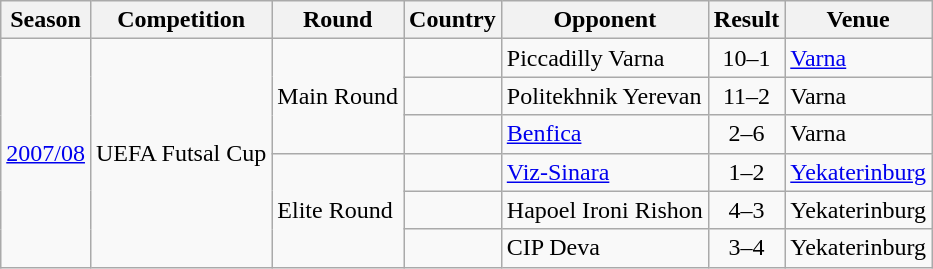<table class="wikitable">
<tr>
<th>Season</th>
<th>Competition</th>
<th>Round</th>
<th>Country</th>
<th>Opponent</th>
<th>Result</th>
<th>Venue</th>
</tr>
<tr>
<td rowspan=6><a href='#'>2007/08</a></td>
<td rowspan=6 align=center>UEFA Futsal Cup</td>
<td rowspan=3>Main Round</td>
<td align=center></td>
<td>Piccadilly Varna</td>
<td align=center>10–1</td>
<td><a href='#'>Varna</a></td>
</tr>
<tr>
<td align=center></td>
<td>Politekhnik Yerevan</td>
<td align=center>11–2</td>
<td>Varna</td>
</tr>
<tr>
<td align=center></td>
<td><a href='#'>Benfica</a></td>
<td align=center>2–6</td>
<td>Varna</td>
</tr>
<tr>
<td rowspan=3>Elite Round</td>
<td align=center></td>
<td><a href='#'>Viz-Sinara</a></td>
<td align=center>1–2</td>
<td><a href='#'>Yekaterinburg</a></td>
</tr>
<tr>
<td align=center></td>
<td>Hapoel Ironi Rishon</td>
<td align=center>4–3</td>
<td>Yekaterinburg</td>
</tr>
<tr>
<td align=center></td>
<td>CIP Deva</td>
<td align=center>3–4</td>
<td>Yekaterinburg</td>
</tr>
</table>
